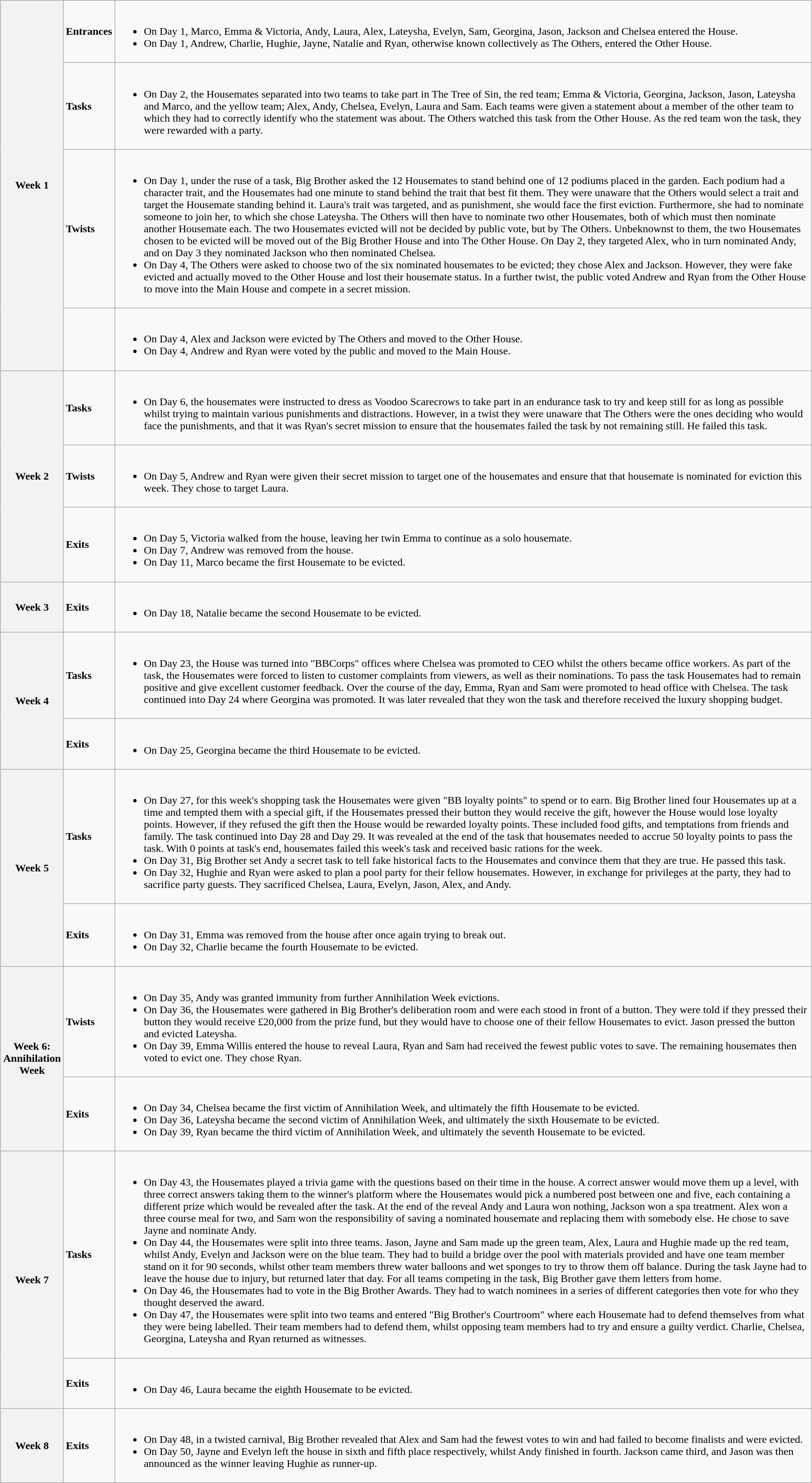<table class="wikitable" style="width: 96%; margin-left: auto; margin-right: auto;">
<tr>
<th rowspan=4 style="width: 6%;">Week 1</th>
<td><strong>Entrances</strong></td>
<td><br><ul><li>On Day 1, Marco, Emma & Victoria, Andy, Laura, Alex, Lateysha, Evelyn, Sam, Georgina, Jason, Jackson and Chelsea entered the House.</li><li>On Day 1, Andrew, Charlie, Hughie, Jayne, Natalie and Ryan, otherwise known collectively as The Others, entered the Other House.</li></ul></td>
</tr>
<tr>
<td><strong>Tasks</strong></td>
<td><br><ul><li>On Day 2, the Housemates separated into two teams to take part in The Tree of Sin, the red team; Emma & Victoria, Georgina, Jackson, Jason, Lateysha and Marco, and the yellow team; Alex, Andy, Chelsea, Evelyn, Laura and Sam. Each teams were given a statement about a member of the other team to which they had to correctly identify who the statement was about. The Others watched this task from the Other House. As the red team won the task, they were rewarded with a party.</li></ul></td>
</tr>
<tr>
<td><strong>Twists</strong></td>
<td><br><ul><li>On Day 1, under the ruse of a task, Big Brother asked the 12 Housemates to stand behind one of 12 podiums placed in the garden. Each podium had a character trait, and the Housemates had one minute to stand behind the trait that best fit them. They were unaware that the Others would select a trait and target the Housemate standing behind it. Laura's trait was targeted, and as punishment, she would face the first eviction. Furthermore, she had to nominate someone to join her, to which she chose Lateysha. The Others will then have to nominate two other Housemates, both of which must then nominate another Housemate each. The two Housemates evicted will not be decided by public vote, but by The Others. Unbeknownst to them, the two Housemates chosen to be evicted will be moved out of the Big Brother House and into The Other House. On Day 2, they targeted Alex, who in turn nominated Andy, and on Day 3 they nominated Jackson who then nominated Chelsea.</li><li>On Day 4, The Others were asked to choose two of the six nominated housemates to be evicted; they chose Alex and Jackson. However, they were fake evicted and actually moved to the Other House and lost their housemate status. In a further twist, the public voted Andrew and Ryan from the Other House to move into the Main House and compete in a secret mission.</li></ul></td>
</tr>
<tr>
<td><strong></strong></td>
<td><br><ul><li>On Day 4, Alex and Jackson were evicted by The Others and moved to the Other House.</li><li>On Day 4, Andrew and Ryan were voted by the public and moved to the Main House.</li></ul></td>
</tr>
<tr>
<th rowspan=3 style="width: 6%;">Week 2</th>
<td><strong>Tasks</strong></td>
<td><br><ul><li>On Day 6, the housemates were instructed to dress as Voodoo Scarecrows to take part in an endurance task to try and keep still for as long as possible whilst trying to maintain various punishments and distractions. However, in a twist they were unaware that The Others were the ones deciding who would face the punishments, and that it was Ryan's secret mission to ensure that the housemates failed the task by not remaining still. He failed this task.</li></ul></td>
</tr>
<tr>
<td><strong>Twists</strong></td>
<td><br><ul><li>On Day 5, Andrew and Ryan were given their secret mission to target one of the housemates and ensure that that housemate is nominated for eviction this week. They chose to target Laura.</li></ul></td>
</tr>
<tr>
<td><strong>Exits</strong></td>
<td><br><ul><li>On Day 5, Victoria walked from the house, leaving her twin Emma to continue as a solo housemate.</li><li>On Day 7, Andrew was removed from the house.</li><li>On Day 11, Marco became the first Housemate to be evicted.</li></ul></td>
</tr>
<tr>
<th rowspan=1 style="width: 6%;">Week 3</th>
<td><strong> Exits </strong></td>
<td><br><ul><li>On Day 18, Natalie became the second Housemate to be evicted.</li></ul></td>
</tr>
<tr>
<th rowspan=2 style="width: 6%;">Week 4</th>
<td><strong> Tasks </strong></td>
<td><br><ul><li>On Day 23, the House was turned into "BBCorps" offices where Chelsea was promoted to CEO whilst the others became office workers. As part of the task, the Housemates were forced to listen to customer complaints from viewers, as well as their nominations. To pass the task Housemates had to remain positive and give excellent customer feedback. Over the course of the day, Emma, Ryan and Sam were promoted to head office with Chelsea. The task continued into Day 24 where Georgina was promoted. It was later revealed that they won the task and therefore received the luxury shopping budget.</li></ul></td>
</tr>
<tr>
<td><strong> Exits </strong></td>
<td><br><ul><li>On Day 25, Georgina became the third Housemate to be evicted.</li></ul></td>
</tr>
<tr>
<th rowspan=2 style="width: 6%;">Week 5</th>
<td><strong> Tasks</strong></td>
<td><br><ul><li>On Day 27, for this week's shopping task the Housemates were given "BB loyalty points" to spend or to earn. Big Brother lined four Housemates up at a time and tempted them with a special gift, if the Housemates pressed their button they would receive the gift, however the House would lose loyalty points. However, if they refused the gift then the House would be rewarded loyalty points. These included food gifts, and temptations from friends and family. The task continued into Day 28 and Day 29. It was revealed at the end of the task that housemates needed to accrue 50 loyalty points to pass the task. With 0 points at task's end, housemates failed this week's task and received basic rations for the week.</li><li>On Day 31, Big Brother set Andy a secret task to tell fake historical facts to the Housemates and convince them that they are true. He passed this task.</li><li>On Day 32, Hughie and Ryan were asked to plan a pool party for their fellow housemates. However, in exchange for privileges at the party, they had to sacrifice party guests. They sacrificed Chelsea, Laura, Evelyn, Jason, Alex, and Andy.</li></ul></td>
</tr>
<tr>
<td><strong> Exits </strong></td>
<td><br><ul><li>On Day 31, Emma was removed from the house after once again trying to break out.</li><li>On Day 32, Charlie became the fourth Housemate to be evicted.</li></ul></td>
</tr>
<tr>
<th rowspan=2 style="width: 6%;">Week 6: Annihilation Week</th>
<td><strong> Twists</strong></td>
<td><br><ul><li>On Day 35, Andy was granted immunity from further Annihilation Week evictions.</li><li>On Day 36, the Housemates were gathered in Big Brother's deliberation room and were each stood in front of a button. They were told if they pressed their button they would receive £20,000 from the prize fund, but they would have to choose one of their fellow Housemates to evict. Jason pressed the button and evicted Lateysha.</li><li>On Day 39, Emma Willis entered the house to reveal Laura, Ryan and Sam had received the fewest public votes to save. The remaining housemates then voted to evict one. They chose Ryan.</li></ul></td>
</tr>
<tr>
<td><strong> Exits </strong></td>
<td><br><ul><li>On Day 34, Chelsea became the first victim of Annihilation Week, and ultimately the fifth Housemate to be evicted.</li><li>On Day 36, Lateysha became the second victim of Annihilation Week, and ultimately the sixth Housemate to be evicted.</li><li>On Day 39, Ryan became the third victim of Annihilation Week, and ultimately the seventh Housemate to be evicted.</li></ul></td>
</tr>
<tr>
<th rowspan=2 style="width: 6%;">Week 7</th>
<td><strong>Tasks</strong></td>
<td><br><ul><li>On Day 43, the Housemates played a trivia game with the questions based on their time in the house. A correct answer would move them up a level, with three correct answers taking them to the winner's platform where the Housemates would pick a numbered post between one and five, each containing a different prize which would be revealed after the task. At the end of the reveal Andy and Laura won nothing, Jackson won a spa treatment. Alex won a three course meal for two, and Sam won the responsibility of saving a nominated housemate and replacing them with somebody else. He chose to save Jayne and nominate Andy.</li><li>On Day 44, the Housemates were split into three teams. Jason, Jayne and Sam made up the green team, Alex, Laura and Hughie made up the red team, whilst Andy, Evelyn and Jackson were on the blue team. They had to build a bridge over the pool with materials provided and have one team member stand on it for 90 seconds, whilst other team members threw water balloons and wet sponges to try to throw them off balance. During the task Jayne had to leave the house due to injury, but returned later that day. For all teams competing in the task, Big Brother gave them letters from home.</li><li>On Day 46, the Housemates had to vote in the Big Brother Awards. They had to watch nominees in a series of different categories then vote for who they thought deserved the award.</li><li>On Day 47, the Housemates were split into two teams and entered "Big Brother's Courtroom" where each Housemate had to defend themselves from what they were being labelled. Their team members had to defend them, whilst opposing team members had to try and ensure a guilty verdict. Charlie, Chelsea, Georgina, Lateysha and Ryan returned as witnesses.</li></ul></td>
</tr>
<tr>
<td><strong>Exits</strong></td>
<td><br><ul><li>On Day 46, Laura became the eighth Housemate to be evicted.</li></ul></td>
</tr>
<tr>
<th style="width: 6%;">Week 8</th>
<td><strong>Exits</strong></td>
<td><br><ul><li>On Day 48, in a twisted carnival, Big Brother revealed that Alex and Sam had the fewest votes to win and had failed to become finalists and were evicted.</li><li>On Day 50, Jayne and Evelyn left the house in sixth and fifth place respectively, whilst Andy finished in fourth. Jackson came third, and Jason was then announced as the winner leaving Hughie as runner-up.</li></ul></td>
</tr>
</table>
